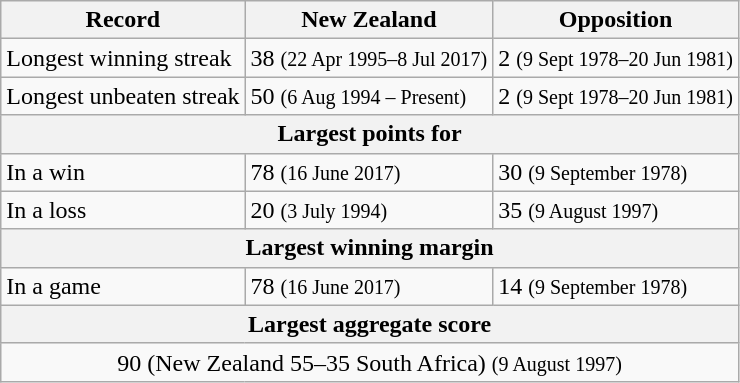<table class="wikitable">
<tr>
<th>Record</th>
<th>New Zealand</th>
<th>Opposition</th>
</tr>
<tr>
<td>Longest winning streak</td>
<td>38 <small>(22 Apr 1995–8 Jul 2017)</small></td>
<td>2 <small>(9 Sept 1978–20 Jun 1981)</small></td>
</tr>
<tr>
<td>Longest unbeaten streak</td>
<td>50 <small>(6 Aug 1994 – Present)</small></td>
<td>2 <small>(9 Sept 1978–20 Jun 1981)</small></td>
</tr>
<tr>
<th colspan=3 align=center>Largest points for</th>
</tr>
<tr>
<td>In a win</td>
<td>78 <small>(16 June 2017)</small></td>
<td>30 <small>(9 September 1978)</small></td>
</tr>
<tr>
<td>In a loss</td>
<td>20 <small>(3 July 1994)</small></td>
<td>35 <small>(9 August 1997)</small></td>
</tr>
<tr>
<th colspan=3 align=center>Largest winning margin</th>
</tr>
<tr>
<td>In a game</td>
<td>78 <small>(16 June 2017)</small></td>
<td>14 <small>(9 September 1978)</small></td>
</tr>
<tr>
<th colspan=3 align=center>Largest aggregate score</th>
</tr>
<tr>
<td colspan=3 align=center>90 (New Zealand 55–35 South Africa) <small>(9 August 1997)</small></td>
</tr>
</table>
